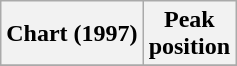<table class="wikitable sortable plainrowheaders">
<tr>
<th scope="col">Chart (1997)</th>
<th scope="col">Peak<br>position</th>
</tr>
<tr>
</tr>
</table>
